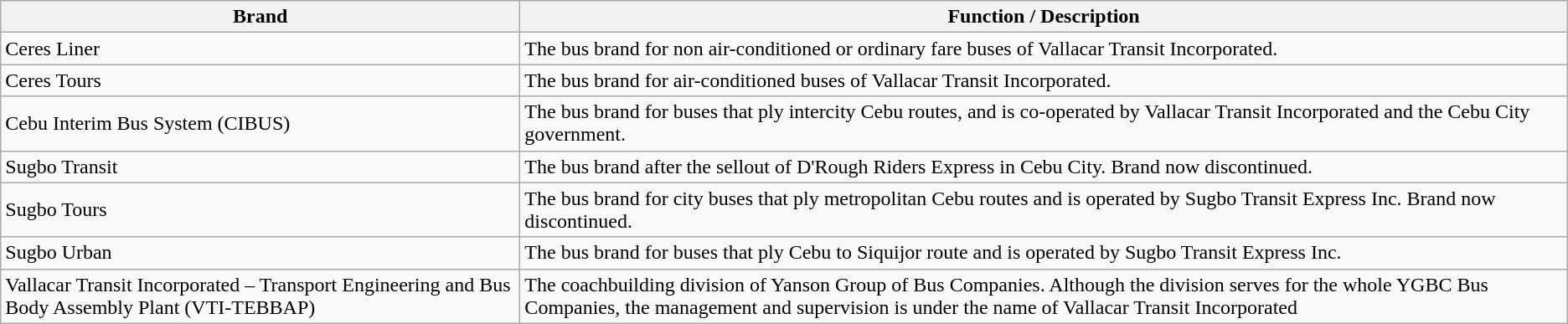<table class="wikitable">
<tr>
<th>Brand</th>
<th>Function / Description</th>
</tr>
<tr>
<td>Ceres Liner</td>
<td>The bus brand for non air-conditioned or ordinary fare buses of Vallacar Transit Incorporated.</td>
</tr>
<tr>
<td>Ceres Tours</td>
<td>The bus brand for air-conditioned buses of Vallacar Transit Incorporated.</td>
</tr>
<tr>
<td>Cebu Interim Bus System (CIBUS)</td>
<td>The bus brand for buses that ply intercity Cebu routes, and is co-operated by Vallacar Transit Incorporated and the Cebu City government.</td>
</tr>
<tr>
<td>Sugbo Transit</td>
<td>The bus brand after the sellout of D'Rough Riders Express in Cebu City. Brand now discontinued.</td>
</tr>
<tr>
<td>Sugbo Tours</td>
<td>The bus brand for city buses that ply metropolitan Cebu routes and is operated by Sugbo Transit Express Inc. Brand now discontinued.</td>
</tr>
<tr>
<td>Sugbo Urban</td>
<td>The bus brand for buses that ply Cebu to Siquijor route and is operated by Sugbo Transit Express Inc.</td>
</tr>
<tr>
<td>Vallacar Transit Incorporated – Transport Engineering and Bus Body Assembly Plant (VTI-TEBBAP)</td>
<td>The coachbuilding division of Yanson Group of Bus Companies. Although the division serves for the whole YGBC Bus Companies, the management and supervision is under the name of Vallacar Transit Incorporated</td>
</tr>
</table>
